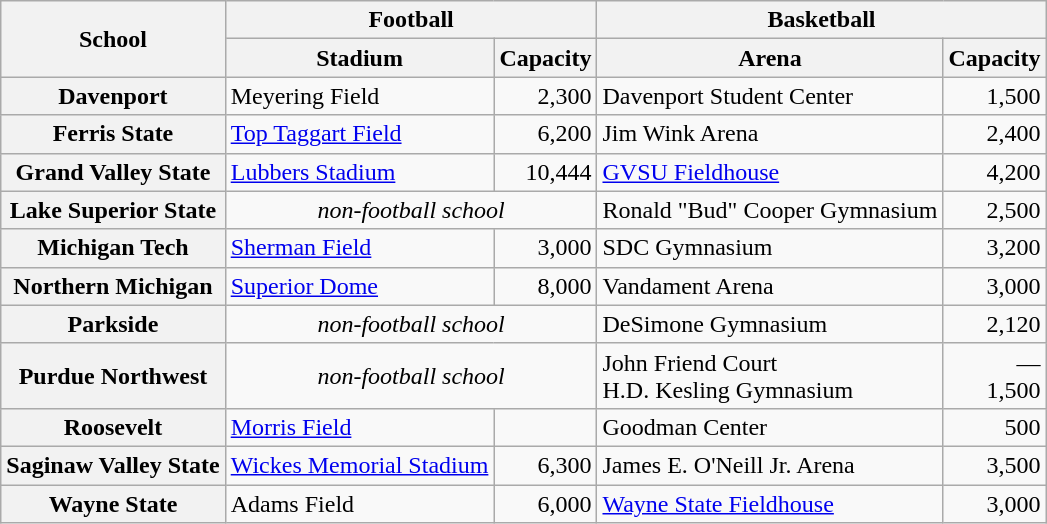<table class="wikitable sortable">
<tr>
<th rowspan=2>School</th>
<th colspan=2>Football</th>
<th colspan=2>Basketball</th>
</tr>
<tr>
<th>Stadium</th>
<th>Capacity</th>
<th>Arena</th>
<th>Capacity</th>
</tr>
<tr>
<th scope="row">Davenport</th>
<td>Meyering Field</td>
<td align=right>2,300</td>
<td>Davenport Student Center</td>
<td align=right>1,500</td>
</tr>
<tr>
<th scope="row">Ferris State</th>
<td><a href='#'>Top Taggart Field</a></td>
<td align=right>6,200</td>
<td>Jim Wink Arena</td>
<td align=right>2,400</td>
</tr>
<tr>
<th scope="row">Grand Valley State</th>
<td><a href='#'>Lubbers Stadium</a></td>
<td align=right>10,444</td>
<td><a href='#'>GVSU Fieldhouse</a></td>
<td align=right>4,200</td>
</tr>
<tr>
<th scope="row">Lake Superior State</th>
<td colspan=2 align=center><em>non-football school</em></td>
<td>Ronald "Bud" Cooper Gymnasium</td>
<td align=right>2,500</td>
</tr>
<tr>
<th scope="row">Michigan Tech</th>
<td><a href='#'>Sherman Field</a></td>
<td align=right>3,000</td>
<td>SDC Gymnasium</td>
<td align=right>3,200</td>
</tr>
<tr>
<th scope="row">Northern Michigan</th>
<td><a href='#'>Superior Dome</a></td>
<td align=right>8,000</td>
<td>Vandament Arena</td>
<td align=right>3,000</td>
</tr>
<tr>
<th scope="row">Parkside</th>
<td colspan=2 align=center><em>non-football school</em></td>
<td>DeSimone Gymnasium</td>
<td align=right>2,120</td>
</tr>
<tr>
<th scope="row">Purdue Northwest</th>
<td colspan=2 align=center><em>non-football school</em></td>
<td>John Friend Court<br>H.D. Kesling Gymnasium</td>
<td align=right>—<br>1,500</td>
</tr>
<tr>
<th scope="row">Roosevelt</th>
<td><a href='#'>Morris Field</a></td>
<td></td>
<td>Goodman Center</td>
<td align=right>500</td>
</tr>
<tr>
<th scope="row">Saginaw Valley State</th>
<td><a href='#'>Wickes Memorial Stadium</a></td>
<td align=right>6,300</td>
<td>James E. O'Neill Jr. Arena</td>
<td align=right>3,500</td>
</tr>
<tr>
<th scope="row">Wayne State</th>
<td>Adams Field</td>
<td align=right>6,000</td>
<td><a href='#'>Wayne State Fieldhouse</a></td>
<td align=right>3,000</td>
</tr>
</table>
